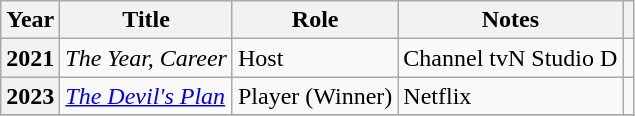<table class="wikitable sortable plainrowheaders">
<tr>
<th scope="col">Year</th>
<th scope="col">Title</th>
<th scope="col">Role</th>
<th scope="col">Notes</th>
<th scope="col" class="unsortable"></th>
</tr>
<tr>
<th scope="row">2021</th>
<td><em>The Year, Career</em></td>
<td>Host</td>
<td>Channel tvN Studio D</td>
<td></td>
</tr>
<tr>
<th scope="row">2023</th>
<td><em><a href='#'>The Devil's Plan</a></em></td>
<td>Player (Winner)</td>
<td>Netflix</td>
<td></td>
</tr>
<tr>
</tr>
</table>
